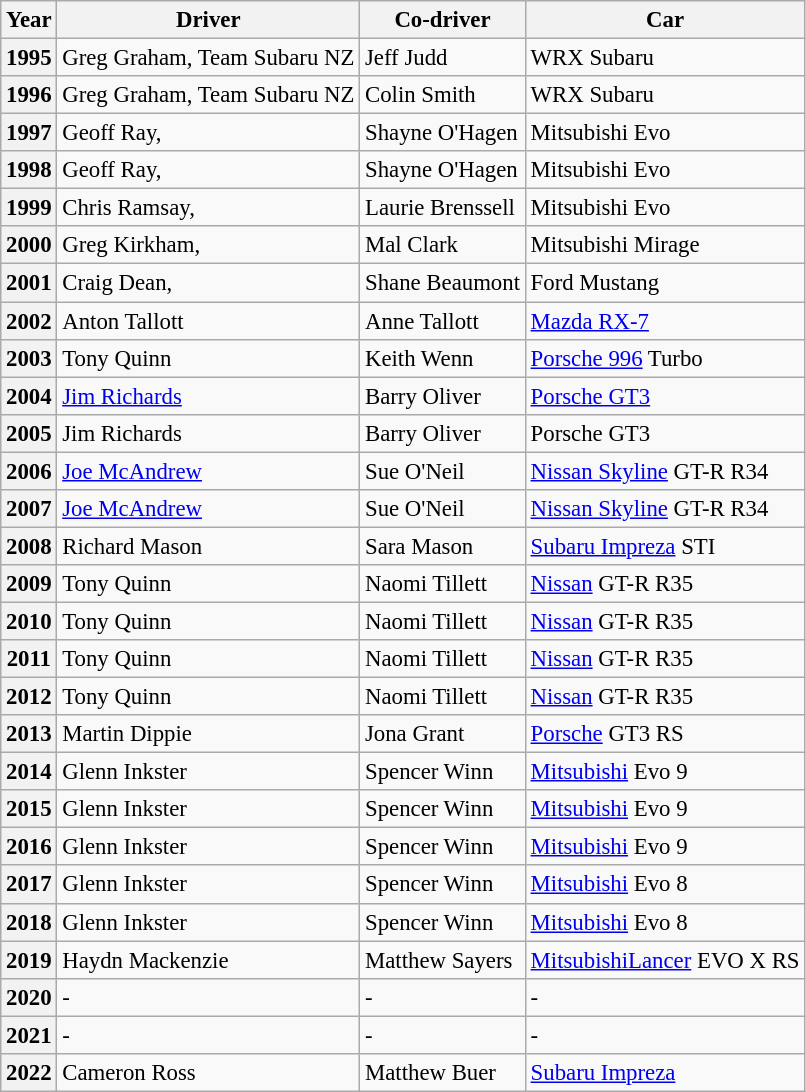<table class="wikitable" style="font-size: 95%;">
<tr>
<th>Year</th>
<th>Driver</th>
<th>Co-driver</th>
<th>Car</th>
</tr>
<tr>
<th>1995</th>
<td>Greg Graham, Team Subaru NZ</td>
<td>Jeff Judd</td>
<td>WRX Subaru</td>
</tr>
<tr>
<th>1996</th>
<td>Greg Graham, Team Subaru NZ</td>
<td>Colin Smith</td>
<td>WRX Subaru</td>
</tr>
<tr>
<th>1997</th>
<td>Geoff Ray,</td>
<td>Shayne O'Hagen</td>
<td>Mitsubishi Evo</td>
</tr>
<tr>
<th>1998</th>
<td>Geoff Ray,</td>
<td>Shayne O'Hagen</td>
<td>Mitsubishi Evo</td>
</tr>
<tr>
<th>1999</th>
<td>Chris Ramsay,</td>
<td>Laurie Brenssell</td>
<td>Mitsubishi Evo</td>
</tr>
<tr>
<th>2000</th>
<td>Greg Kirkham,</td>
<td>Mal Clark</td>
<td>Mitsubishi Mirage</td>
</tr>
<tr>
<th>2001</th>
<td>Craig Dean,</td>
<td>Shane Beaumont</td>
<td>Ford Mustang</td>
</tr>
<tr>
<th>2002</th>
<td>Anton Tallott</td>
<td>Anne Tallott</td>
<td><a href='#'>Mazda RX-7</a></td>
</tr>
<tr>
<th>2003</th>
<td>Tony Quinn</td>
<td>Keith Wenn</td>
<td><a href='#'>Porsche 996</a> Turbo</td>
</tr>
<tr>
<th>2004</th>
<td><a href='#'>Jim Richards</a></td>
<td>Barry Oliver</td>
<td><a href='#'>Porsche GT3</a></td>
</tr>
<tr>
<th>2005</th>
<td>Jim Richards</td>
<td>Barry Oliver</td>
<td>Porsche GT3</td>
</tr>
<tr>
<th>2006</th>
<td><a href='#'>Joe McAndrew</a></td>
<td>Sue O'Neil</td>
<td><a href='#'>Nissan Skyline</a> GT-R R34</td>
</tr>
<tr>
<th>2007</th>
<td><a href='#'>Joe McAndrew</a></td>
<td>Sue O'Neil</td>
<td><a href='#'>Nissan Skyline</a> GT-R R34</td>
</tr>
<tr>
<th>2008</th>
<td>Richard Mason</td>
<td>Sara Mason</td>
<td><a href='#'>Subaru Impreza</a> STI</td>
</tr>
<tr>
<th>2009</th>
<td>Tony Quinn</td>
<td>Naomi Tillett</td>
<td><a href='#'>Nissan</a> GT-R R35</td>
</tr>
<tr>
<th>2010</th>
<td>Tony Quinn</td>
<td>Naomi Tillett</td>
<td><a href='#'>Nissan</a> GT-R R35</td>
</tr>
<tr>
<th>2011</th>
<td>Tony Quinn</td>
<td>Naomi Tillett</td>
<td><a href='#'>Nissan</a> GT-R R35</td>
</tr>
<tr>
<th>2012</th>
<td>Tony Quinn</td>
<td>Naomi Tillett</td>
<td><a href='#'>Nissan</a> GT-R R35</td>
</tr>
<tr>
<th>2013</th>
<td>Martin Dippie</td>
<td>Jona Grant</td>
<td><a href='#'>Porsche</a> GT3 RS</td>
</tr>
<tr>
<th>2014</th>
<td>Glenn Inkster</td>
<td>Spencer Winn</td>
<td><a href='#'>Mitsubishi</a> Evo 9</td>
</tr>
<tr>
<th>2015</th>
<td>Glenn Inkster</td>
<td>Spencer Winn</td>
<td><a href='#'>Mitsubishi</a> Evo 9</td>
</tr>
<tr>
<th>2016</th>
<td>Glenn Inkster</td>
<td>Spencer Winn</td>
<td><a href='#'>Mitsubishi</a> Evo 9</td>
</tr>
<tr>
<th>2017</th>
<td>Glenn Inkster</td>
<td>Spencer Winn</td>
<td><a href='#'>Mitsubishi</a> Evo 8</td>
</tr>
<tr>
<th>2018</th>
<td>Glenn Inkster</td>
<td>Spencer Winn</td>
<td><a href='#'>Mitsubishi</a> Evo 8</td>
</tr>
<tr>
<th>2019</th>
<td>Haydn Mackenzie</td>
<td>Matthew Sayers</td>
<td><a href='#'>MitsubishiLancer</a> EVO X RS</td>
</tr>
<tr>
<th>2020</th>
<td>-</td>
<td>-</td>
<td>-</td>
</tr>
<tr>
<th>2021</th>
<td>-</td>
<td>-</td>
<td>-</td>
</tr>
<tr>
<th>2022</th>
<td>Cameron Ross</td>
<td>Matthew Buer</td>
<td><a href='#'>Subaru Impreza</a></td>
</tr>
</table>
